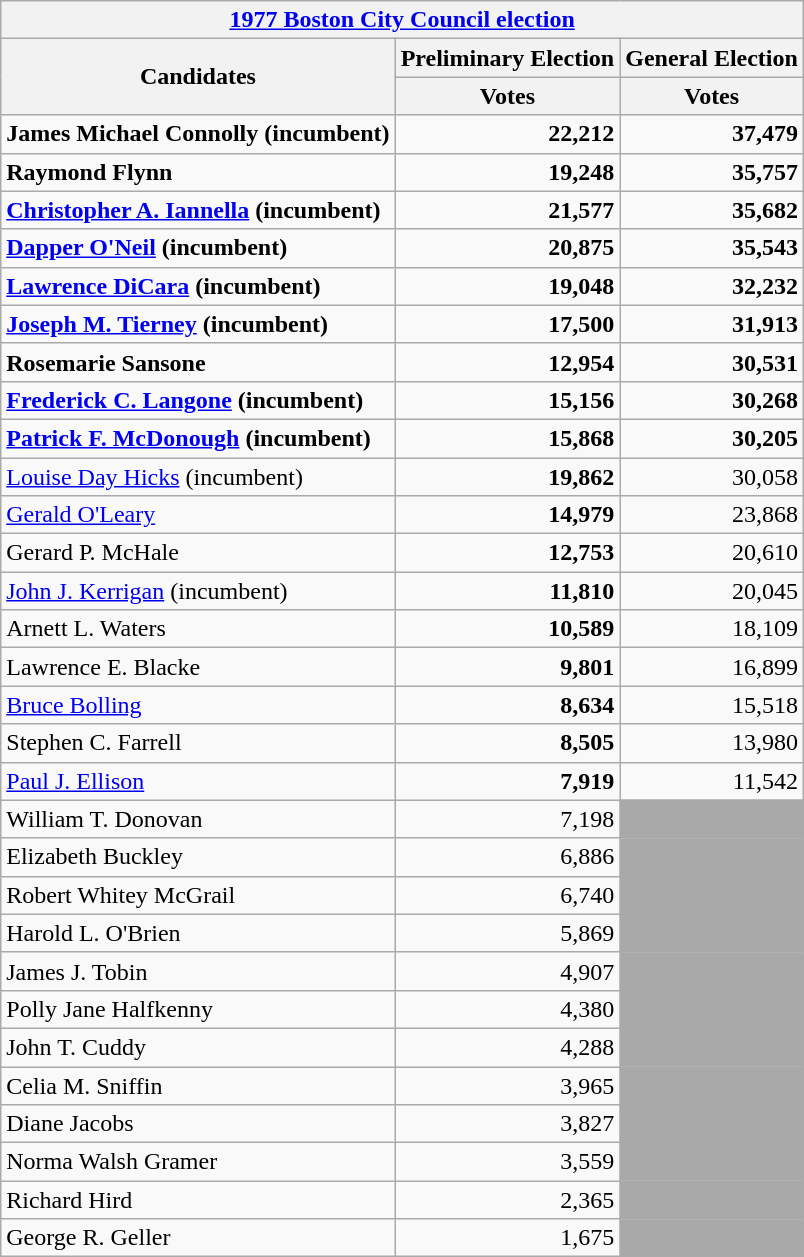<table class=wikitable>
<tr>
<th colspan=3><a href='#'>1977 Boston City Council election</a></th>
</tr>
<tr>
<th colspan=1 rowspan=2><strong>Candidates</strong></th>
<th colspan=1><strong>Preliminary Election</strong></th>
<th colspan=1><strong>General Election</strong></th>
</tr>
<tr>
<th>Votes</th>
<th>Votes</th>
</tr>
<tr>
<td><strong>James Michael Connolly (incumbent)</strong></td>
<td align="right"><strong>22,212</strong></td>
<td align="right"><strong>37,479</strong></td>
</tr>
<tr>
<td><strong>Raymond Flynn</strong></td>
<td align="right"><strong>19,248</strong></td>
<td align="right"><strong>35,757</strong></td>
</tr>
<tr>
<td><strong><a href='#'>Christopher A. Iannella</a> (incumbent)</strong></td>
<td align="right"><strong>21,577</strong></td>
<td align="right"><strong>35,682</strong></td>
</tr>
<tr>
<td><strong><a href='#'>Dapper O'Neil</a> (incumbent)</strong></td>
<td align="right"><strong>20,875</strong></td>
<td align="right"><strong>35,543</strong></td>
</tr>
<tr>
<td><strong><a href='#'>Lawrence DiCara</a> (incumbent)</strong></td>
<td align="right"><strong>19,048</strong></td>
<td align="right"><strong>32,232</strong></td>
</tr>
<tr>
<td><strong><a href='#'>Joseph M. Tierney</a> (incumbent)</strong></td>
<td align="right"><strong>17,500</strong></td>
<td align="right"><strong>31,913</strong></td>
</tr>
<tr>
<td><strong>Rosemarie Sansone</strong></td>
<td align="right"><strong>12,954</strong></td>
<td align="right"><strong>30,531</strong></td>
</tr>
<tr>
<td><strong><a href='#'>Frederick C. Langone</a> (incumbent)</strong></td>
<td align="right"><strong>15,156</strong></td>
<td align="right"><strong>30,268</strong></td>
</tr>
<tr>
<td><strong><a href='#'>Patrick F. McDonough</a> (incumbent)</strong></td>
<td align="right"><strong>15,868</strong></td>
<td align="right"><strong>30,205</strong></td>
</tr>
<tr>
<td><a href='#'>Louise Day Hicks</a> (incumbent)</td>
<td align="right"><strong>19,862</strong></td>
<td align="right">30,058</td>
</tr>
<tr>
<td><a href='#'>Gerald O'Leary</a></td>
<td align="right"><strong>14,979</strong></td>
<td align="right">23,868</td>
</tr>
<tr>
<td>Gerard P. McHale</td>
<td align="right"><strong>12,753</strong></td>
<td align="right">20,610</td>
</tr>
<tr>
<td><a href='#'>John J. Kerrigan</a> (incumbent)</td>
<td align="right"><strong>11,810</strong></td>
<td align="right">20,045</td>
</tr>
<tr>
<td>Arnett L. Waters</td>
<td align="right"><strong>10,589</strong></td>
<td align="right">18,109</td>
</tr>
<tr>
<td>Lawrence E. Blacke</td>
<td align="right"><strong>9,801</strong></td>
<td align="right">16,899</td>
</tr>
<tr>
<td><a href='#'>Bruce Bolling</a></td>
<td align="right"><strong>8,634</strong></td>
<td align="right">15,518</td>
</tr>
<tr>
<td>Stephen C. Farrell</td>
<td align="right"><strong>8,505</strong></td>
<td align="right">13,980</td>
</tr>
<tr>
<td><a href='#'>Paul J. Ellison</a></td>
<td align="right"><strong>7,919</strong></td>
<td align="right">11,542</td>
</tr>
<tr>
<td>William T. Donovan</td>
<td align="right">7,198</td>
<td colspan=1 bgcolor= darkgray></td>
</tr>
<tr>
<td>Elizabeth Buckley</td>
<td align="right">6,886</td>
<td colspan=1 bgcolor= darkgray></td>
</tr>
<tr>
<td>Robert Whitey McGrail</td>
<td align="right">6,740</td>
<td colspan=1 bgcolor= darkgray></td>
</tr>
<tr>
<td>Harold L. O'Brien</td>
<td align="right">5,869</td>
<td colspan=1 bgcolor= darkgray></td>
</tr>
<tr>
<td>James J. Tobin</td>
<td align="right">4,907</td>
<td colspan=1 bgcolor= darkgray></td>
</tr>
<tr>
<td>Polly Jane Halfkenny</td>
<td align="right">4,380</td>
<td colspan=1 bgcolor= darkgray></td>
</tr>
<tr>
<td>John T. Cuddy</td>
<td align="right">4,288</td>
<td colspan=1 bgcolor= darkgray></td>
</tr>
<tr>
<td>Celia M. Sniffin</td>
<td align="right">3,965</td>
<td colspan=1 bgcolor= darkgray></td>
</tr>
<tr>
<td>Diane Jacobs</td>
<td align="right">3,827</td>
<td colspan=1 bgcolor= darkgray></td>
</tr>
<tr>
<td>Norma Walsh Gramer</td>
<td align="right">3,559</td>
<td colspan=1 bgcolor= darkgray></td>
</tr>
<tr>
<td>Richard Hird</td>
<td align="right">2,365</td>
<td colspan=1 bgcolor= darkgray></td>
</tr>
<tr>
<td>George R. Geller</td>
<td align="right">1,675</td>
<td colspan=1 bgcolor= darkgray></td>
</tr>
</table>
